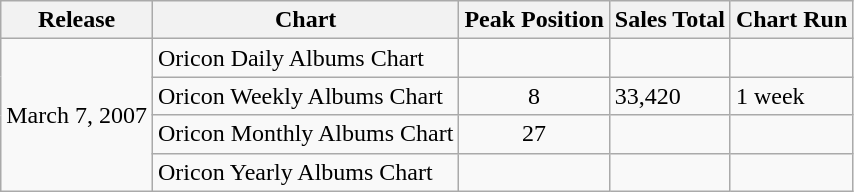<table class="wikitable">
<tr>
<th>Release</th>
<th>Chart</th>
<th>Peak Position</th>
<th>Sales Total</th>
<th>Chart Run</th>
</tr>
<tr>
<td rowspan="4">March 7, 2007</td>
<td>Oricon Daily Albums Chart</td>
<td align="center"></td>
<td></td>
<td></td>
</tr>
<tr>
<td>Oricon Weekly Albums Chart</td>
<td align="center">8</td>
<td>33,420</td>
<td>1 week</td>
</tr>
<tr>
<td>Oricon Monthly Albums Chart</td>
<td align="center">27</td>
<td></td>
<td></td>
</tr>
<tr>
<td>Oricon Yearly Albums Chart</td>
<td align="center"></td>
<td></td>
<td></td>
</tr>
</table>
